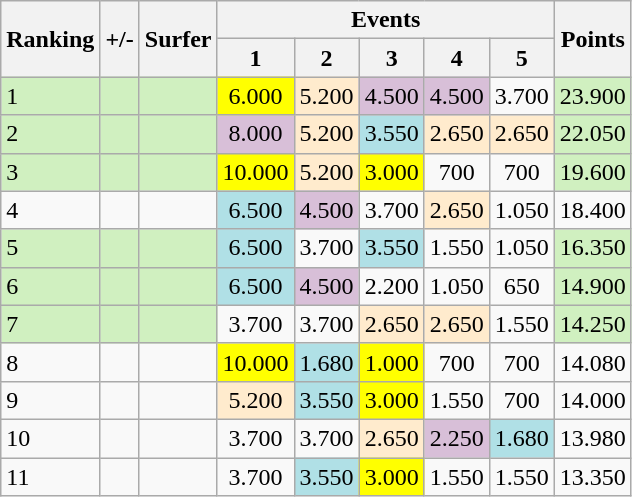<table class="wikitable" style="text-align: center;">
<tr>
<th rowspan="2">Ranking</th>
<th rowspan="2">+/-</th>
<th rowspan="2">Surfer</th>
<th colspan="5">Events</th>
<th rowspan="2">Points</th>
</tr>
<tr>
<th>1</th>
<th>2</th>
<th>3</th>
<th>4</th>
<th>5</th>
</tr>
<tr>
<td style="text-align:left; background:#d0f0c0;">1</td>
<td style="background:#d0f0c0;"></td>
<td style="text-align:left; background:#d0f0c0;"></td>
<td style="background:yellow;"><span>6.000</span></td>
<td style="background:#ffebcd;"><span>5.200</span></td>
<td style="background:thistle;"><span>4.500</span></td>
<td style="background:thistle;"><span>4.500</span></td>
<td><span>3.700</span></td>
<td style="background:#d0f0c0;">23.900</td>
</tr>
<tr>
<td style="text-align:left; background:#d0f0c0;">2</td>
<td style="background:#d0f0c0;"></td>
<td style="text-align:left; background:#d0f0c0;"></td>
<td style="background:thistle;"><span>8.000</span></td>
<td style="background:#ffebcd;"><span>5.200</span></td>
<td style="background:#b0e0e6;"><span>3.550</span></td>
<td style="background:#ffebcd;"><span>2.650</span></td>
<td style="background:#ffebcd;"><span>2.650</span></td>
<td style="background:#d0f0c0;">22.050</td>
</tr>
<tr>
<td style="text-align:left; background:#d0f0c0;">3</td>
<td style="background:#d0f0c0;"></td>
<td style="text-align:left; background:#d0f0c0;"></td>
<td style="background:yellow;"><span>10.000</span></td>
<td style="background:#ffebcd;"><span>5.200</span></td>
<td style="background:yellow;"><span>3.000</span></td>
<td><span>700</span></td>
<td><span>700</span></td>
<td style="background:#d0f0c0;">19.600</td>
</tr>
<tr>
<td style=text-align:left>4</td>
<td></td>
<td style=text-align:left></td>
<td style="background:#b0e0e6;"><span>6.500</span></td>
<td style="background:thistle;"><span>4.500</span></td>
<td><span>3.700</span></td>
<td style="background:#ffebcd;"><span>2.650</span></td>
<td><span>1.050</span></td>
<td>18.400</td>
</tr>
<tr>
<td style="text-align:left; background:#d0f0c0;">5</td>
<td style="background:#d0f0c0;"></td>
<td style="text-align:left; background:#d0f0c0;"></td>
<td style="background:#b0e0e6;"><span>6.500</span></td>
<td><span>3.700</span></td>
<td style="background:#b0e0e6;"><span>3.550</span></td>
<td><span>1.550</span></td>
<td><span>1.050</span></td>
<td style="background:#d0f0c0;">16.350</td>
</tr>
<tr>
<td style="text-align:left; background:#d0f0c0;">6</td>
<td style="background:#d0f0c0;"></td>
<td style="text-align:left; background:#d0f0c0;"></td>
<td style="background:#b0e0e6;"><span>6.500</span></td>
<td style="background:thistle;"><span>4.500</span></td>
<td><span>2.200</span></td>
<td><span>1.050</span></td>
<td><span>650</span></td>
<td style="background:#d0f0c0;">14.900</td>
</tr>
<tr>
<td style="text-align:left; background:#d0f0c0;">7</td>
<td style="background:#d0f0c0;"></td>
<td style="text-align:left; background:#d0f0c0;"></td>
<td><span>3.700</span></td>
<td><span>3.700</span></td>
<td style="background:#ffebcd;"><span>2.650</span></td>
<td style="background:#ffebcd;"><span>2.650</span></td>
<td><span>1.550</span></td>
<td style="background:#d0f0c0;">14.250</td>
</tr>
<tr>
<td style=text-align:left>8</td>
<td></td>
<td style=text-align:left></td>
<td style="background:yellow;"><span>10.000</span></td>
<td style="background:#b0e0e6;"><span>1.680</span></td>
<td style="background:yellow;"><span>1.000</span></td>
<td><span>700</span></td>
<td><span>700</span></td>
<td>14.080</td>
</tr>
<tr>
<td style=text-align:left>9</td>
<td></td>
<td style=text-align:left></td>
<td style="background:#ffebcd;"><span>5.200</span></td>
<td style="background:#b0e0e6;"><span>3.550</span></td>
<td style="background:yellow;"><span>3.000</span></td>
<td><span>1.550</span></td>
<td><span>700</span></td>
<td>14.000</td>
</tr>
<tr>
<td style=text-align:left>10</td>
<td></td>
<td style=text-align:left></td>
<td><span>3.700</span></td>
<td><span>3.700</span></td>
<td style="background:#ffebcd;"><span>2.650</span></td>
<td style="background:thistle;"><span>2.250</span></td>
<td style="background:#b0e0e6;"><span>1.680</span></td>
<td>13.980</td>
</tr>
<tr>
<td style=text-align:left>11</td>
<td></td>
<td style=text-align:left></td>
<td><span>3.700</span></td>
<td style="background:#b0e0e6;"><span>3.550</span></td>
<td style="background:yellow;"><span>3.000</span></td>
<td><span>1.550</span></td>
<td><span>1.550</span></td>
<td>13.350</td>
</tr>
</table>
